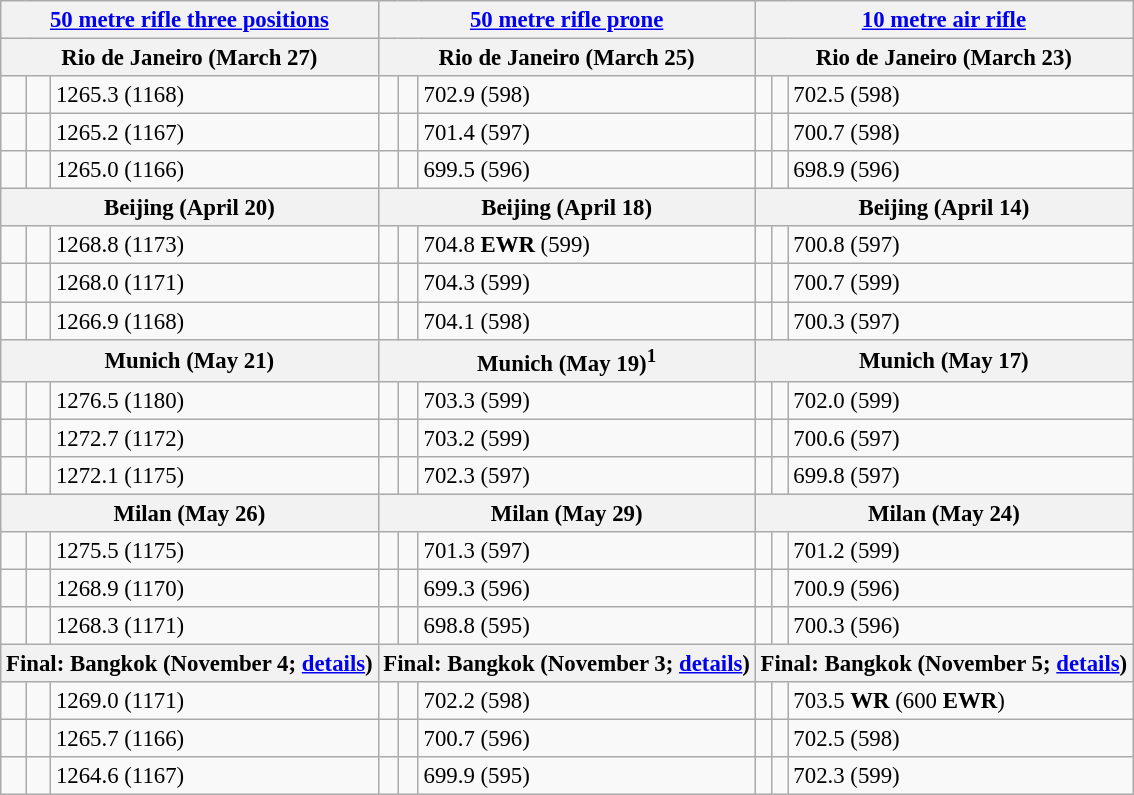<table class="wikitable" style="font-size: 95%">
<tr>
<th colspan=3><a href='#'>50 metre rifle three positions</a></th>
<th colspan=3><a href='#'>50 metre rifle prone</a></th>
<th colspan=3><a href='#'>10 metre air rifle</a></th>
</tr>
<tr>
<th colspan=3>Rio de Janeiro (March 27)</th>
<th colspan=3>Rio de Janeiro (March 25)</th>
<th colspan=3>Rio de Janeiro (March 23)</th>
</tr>
<tr>
<td></td>
<td></td>
<td>1265.3 (1168)</td>
<td></td>
<td></td>
<td>702.9 (598)</td>
<td></td>
<td></td>
<td>702.5 (598)</td>
</tr>
<tr>
<td></td>
<td></td>
<td>1265.2 (1167)</td>
<td></td>
<td></td>
<td>701.4 (597)</td>
<td></td>
<td></td>
<td>700.7 (598)</td>
</tr>
<tr>
<td></td>
<td></td>
<td>1265.0 (1166)</td>
<td></td>
<td></td>
<td>699.5 (596)</td>
<td></td>
<td></td>
<td>698.9 (596)</td>
</tr>
<tr>
<th colspan=3>Beijing (April 20)</th>
<th colspan=3>Beijing (April 18)</th>
<th colspan=3>Beijing (April 14)</th>
</tr>
<tr>
<td></td>
<td></td>
<td>1268.8 (1173)</td>
<td></td>
<td></td>
<td>704.8 <strong>EWR</strong> (599)</td>
<td></td>
<td></td>
<td>700.8 (597)</td>
</tr>
<tr>
<td></td>
<td></td>
<td>1268.0 (1171)</td>
<td></td>
<td></td>
<td>704.3 (599)</td>
<td></td>
<td></td>
<td>700.7 (599)</td>
</tr>
<tr>
<td></td>
<td></td>
<td>1266.9 (1168)</td>
<td></td>
<td></td>
<td>704.1 (598)</td>
<td></td>
<td></td>
<td>700.3 (597)</td>
</tr>
<tr>
<th colspan=3>Munich (May 21)</th>
<th colspan=3>Munich (May 19)<sup>1</sup></th>
<th colspan=3>Munich (May 17)</th>
</tr>
<tr>
<td></td>
<td></td>
<td>1276.5 (1180)</td>
<td></td>
<td></td>
<td>703.3 (599)</td>
<td></td>
<td></td>
<td>702.0 (599)</td>
</tr>
<tr>
<td></td>
<td></td>
<td>1272.7 (1172)</td>
<td></td>
<td></td>
<td>703.2 (599)</td>
<td></td>
<td></td>
<td>700.6 (597)</td>
</tr>
<tr>
<td></td>
<td></td>
<td>1272.1 (1175)</td>
<td></td>
<td></td>
<td>702.3 (597)</td>
<td></td>
<td></td>
<td>699.8 (597)</td>
</tr>
<tr>
<th colspan=3>Milan (May 26)</th>
<th colspan=3>Milan (May 29)</th>
<th colspan=3>Milan (May 24)</th>
</tr>
<tr>
<td></td>
<td></td>
<td>1275.5 (1175)</td>
<td></td>
<td></td>
<td>701.3 (597)</td>
<td></td>
<td></td>
<td>701.2 (599)</td>
</tr>
<tr>
<td></td>
<td></td>
<td>1268.9 (1170)</td>
<td></td>
<td></td>
<td>699.3 (596)</td>
<td></td>
<td></td>
<td>700.9 (596)</td>
</tr>
<tr>
<td></td>
<td></td>
<td>1268.3 (1171)</td>
<td></td>
<td></td>
<td>698.8 (595)</td>
<td></td>
<td></td>
<td>700.3 (596)</td>
</tr>
<tr>
<th colspan=3>Final: Bangkok (November 4; <a href='#'>details</a>)</th>
<th colspan=3>Final: Bangkok (November 3; <a href='#'>details</a>)</th>
<th colspan=3>Final: Bangkok (November 5; <a href='#'>details</a>)</th>
</tr>
<tr>
<td></td>
<td></td>
<td>1269.0 (1171)</td>
<td></td>
<td></td>
<td>702.2 (598)</td>
<td></td>
<td></td>
<td>703.5 <strong>WR</strong> (600 <strong>EWR</strong>)</td>
</tr>
<tr>
<td></td>
<td></td>
<td>1265.7 (1166)</td>
<td></td>
<td></td>
<td>700.7 (596)</td>
<td></td>
<td></td>
<td>702.5 (598)</td>
</tr>
<tr>
<td></td>
<td></td>
<td>1264.6 (1167)</td>
<td></td>
<td></td>
<td>699.9 (595)</td>
<td></td>
<td></td>
<td>702.3 (599)</td>
</tr>
</table>
